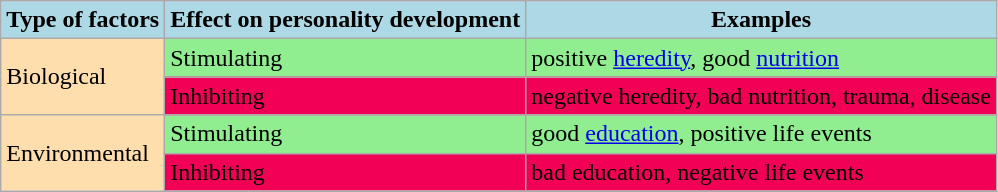<table class="wikitable">
<tr>
<th style="background: #ADD8E6">Type of factors</th>
<th style="background: #ADD8E6">Effect on personality development</th>
<th style="background: #ADD8E6">Examples</th>
</tr>
<tr>
<td rowspan="2" style="background: #ffdead;">Biological</td>
<td style="background: #90EE90">Stimulating</td>
<td style="background: #90EE90">positive <a href='#'>heredity</a>, good <a href='#'>nutrition</a></td>
</tr>
<tr>
<td style="background: #F20056">Inhibiting</td>
<td style="background: #F20056">negative heredity, bad nutrition, trauma, disease</td>
</tr>
<tr>
<td rowspan="2" style="background: #ffdead;">Environmental</td>
<td style="background: #90EE90">Stimulating</td>
<td style="background: #90EE90">good <a href='#'>education</a>, positive life events</td>
</tr>
<tr>
<td style="background: #F20056">Inhibiting</td>
<td style="background: #F20056">bad education, negative life events</td>
</tr>
</table>
